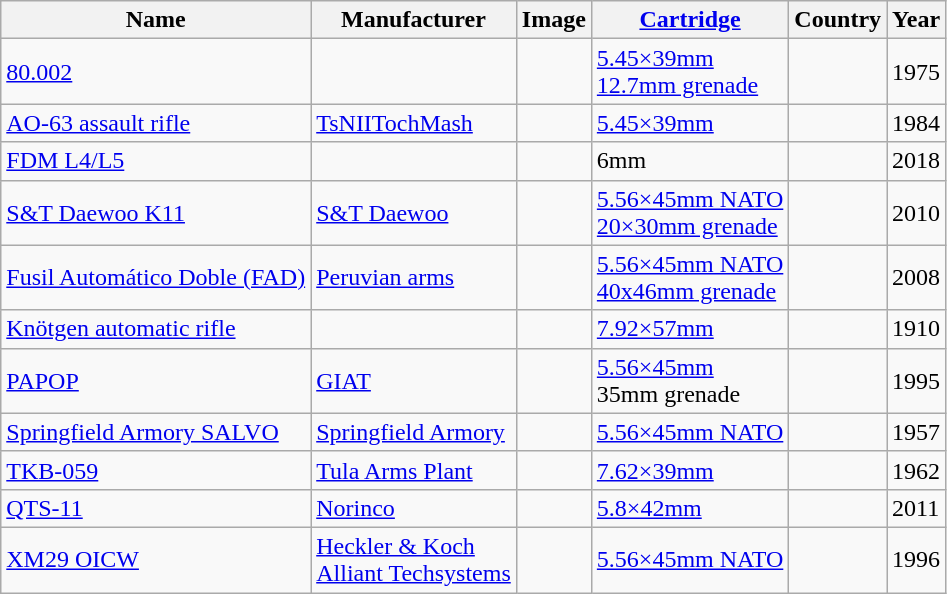<table class="wikitable sortable">
<tr>
<th>Name</th>
<th>Manufacturer</th>
<th class="unsortable">Image</th>
<th><a href='#'>Cartridge</a></th>
<th>Country</th>
<th>Year</th>
</tr>
<tr>
<td><a href='#'>80.002</a></td>
<td></td>
<td></td>
<td><a href='#'>5.45×39mm</a><br><a href='#'>12.7mm grenade</a></td>
<td></td>
<td>1975</td>
</tr>
<tr>
<td><a href='#'>AO-63 assault rifle</a></td>
<td><a href='#'>TsNIITochMash</a></td>
<td></td>
<td><a href='#'>5.45×39mm</a></td>
<td></td>
<td>1984</td>
</tr>
<tr>
<td><a href='#'>FDM L4/L5</a></td>
<td></td>
<td></td>
<td>6mm</td>
<td></td>
<td>2018</td>
</tr>
<tr>
<td><a href='#'>S&T Daewoo K11</a></td>
<td><a href='#'>S&T Daewoo</a></td>
<td></td>
<td><a href='#'>5.56×45mm NATO</a><br><a href='#'>20×30mm grenade</a></td>
<td></td>
<td>2010</td>
</tr>
<tr>
<td><a href='#'>Fusil Automático Doble (FAD)</a></td>
<td><a href='#'>Peruvian arms</a></td>
<td></td>
<td><a href='#'>5.56×45mm NATO</a><br><a href='#'>40x46mm grenade</a></td>
<td></td>
<td>2008</td>
</tr>
<tr>
<td><a href='#'>Knötgen automatic rifle</a></td>
<td></td>
<td></td>
<td><a href='#'>7.92×57mm</a></td>
<td></td>
<td>1910</td>
</tr>
<tr>
<td><a href='#'>PAPOP</a></td>
<td><a href='#'>GIAT</a></td>
<td></td>
<td><a href='#'>5.56×45mm</a><br>35mm grenade</td>
<td></td>
<td>1995</td>
</tr>
<tr>
<td><a href='#'>Springfield Armory SALVO</a></td>
<td><a href='#'>Springfield Armory</a></td>
<td></td>
<td><a href='#'>5.56×45mm NATO</a></td>
<td></td>
<td>1957</td>
</tr>
<tr>
<td><a href='#'>TKB-059</a></td>
<td><a href='#'>Tula Arms Plant</a></td>
<td></td>
<td><a href='#'>7.62×39mm</a></td>
<td></td>
<td>1962</td>
</tr>
<tr>
<td><a href='#'>QTS-11</a></td>
<td><a href='#'>Norinco</a></td>
<td></td>
<td><a href='#'>5.8×42mm</a></td>
<td></td>
<td>2011</td>
</tr>
<tr>
<td><a href='#'>XM29 OICW</a></td>
<td><a href='#'>Heckler & Koch</a><br><a href='#'>Alliant Techsystems</a></td>
<td></td>
<td><a href='#'>5.56×45mm NATO</a></td>
<td><br></td>
<td>1996</td>
</tr>
</table>
